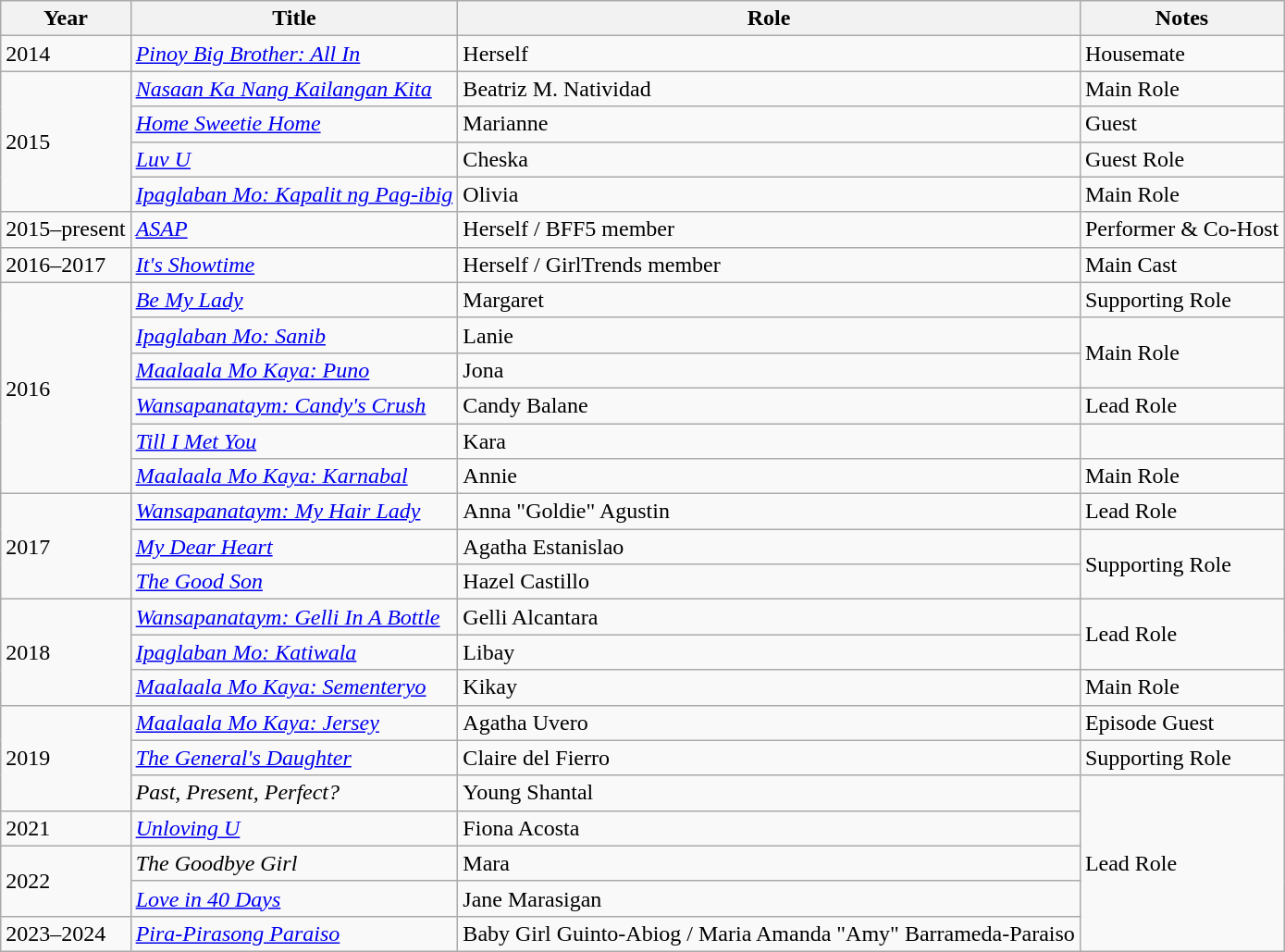<table class="wikitable sortable">
<tr>
<th>Year</th>
<th>Title</th>
<th>Role</th>
<th>Notes</th>
</tr>
<tr>
<td>2014</td>
<td><em><a href='#'>Pinoy Big Brother: All In</a></em></td>
<td>Herself</td>
<td>Housemate</td>
</tr>
<tr>
<td rowspan="4">2015</td>
<td><em><a href='#'>Nasaan Ka Nang Kailangan Kita</a></em></td>
<td>Beatriz M. Natividad</td>
<td>Main Role</td>
</tr>
<tr>
<td><em><a href='#'>Home Sweetie Home</a></em></td>
<td>Marianne</td>
<td>Guest</td>
</tr>
<tr>
<td><em><a href='#'>Luv U</a></em></td>
<td>Cheska</td>
<td>Guest Role</td>
</tr>
<tr>
<td><em><a href='#'>Ipaglaban Mo: Kapalit ng Pag-ibig</a></em></td>
<td>Olivia</td>
<td>Main Role</td>
</tr>
<tr>
<td>2015–present</td>
<td><em><a href='#'>ASAP</a></em></td>
<td>Herself / BFF5 member</td>
<td>Performer & Co-Host</td>
</tr>
<tr>
<td>2016–2017</td>
<td><em><a href='#'>It's Showtime</a></em></td>
<td>Herself / GirlTrends member</td>
<td>Main Cast</td>
</tr>
<tr>
<td rowspan="6">2016</td>
<td><em><a href='#'>Be My Lady</a></em></td>
<td>Margaret</td>
<td>Supporting Role</td>
</tr>
<tr>
<td><em><a href='#'>Ipaglaban Mo: Sanib</a></em></td>
<td>Lanie</td>
<td rowspan="2">Main Role</td>
</tr>
<tr>
<td><em><a href='#'>Maalaala Mo Kaya: Puno</a></em></td>
<td>Jona</td>
</tr>
<tr>
<td><em><a href='#'>Wansapanataym: Candy's Crush</a></em></td>
<td>Candy Balane</td>
<td>Lead Role</td>
</tr>
<tr>
<td><em><a href='#'>Till I Met You</a></em></td>
<td>Kara</td>
</tr>
<tr>
<td><em><a href='#'>Maalaala Mo Kaya: Karnabal</a></em></td>
<td>Annie</td>
<td>Main Role</td>
</tr>
<tr>
<td rowspan="3">2017</td>
<td><em><a href='#'>Wansapanataym: My Hair Lady</a></em></td>
<td>Anna "Goldie" Agustin</td>
<td>Lead Role</td>
</tr>
<tr>
<td><em><a href='#'>My Dear Heart</a></em></td>
<td>Agatha Estanislao</td>
<td rowspan="2">Supporting Role</td>
</tr>
<tr>
<td><em><a href='#'>The Good Son</a></em></td>
<td>Hazel Castillo</td>
</tr>
<tr>
<td rowspan="3">2018</td>
<td><em><a href='#'>Wansapanataym: Gelli In A Bottle</a></em></td>
<td>Gelli Alcantara</td>
<td rowspan="2">Lead Role</td>
</tr>
<tr>
<td><em><a href='#'>Ipaglaban Mo: Katiwala</a></em></td>
<td>Libay</td>
</tr>
<tr>
<td><em><a href='#'>Maalaala Mo Kaya: Sementeryo</a></em></td>
<td>Kikay</td>
<td>Main Role</td>
</tr>
<tr>
<td rowspan="3">2019</td>
<td><em><a href='#'>Maalaala Mo Kaya: Jersey</a></em></td>
<td>Agatha Uvero</td>
<td>Episode Guest</td>
</tr>
<tr>
<td><em><a href='#'>The General's Daughter</a></em></td>
<td>Claire del Fierro</td>
<td>Supporting Role</td>
</tr>
<tr>
<td><em>Past, Present, Perfect?</em></td>
<td>Young Shantal</td>
<td rowspan="5">Lead Role</td>
</tr>
<tr>
<td>2021</td>
<td><em><a href='#'>Unloving U</a></em></td>
<td>Fiona Acosta</td>
</tr>
<tr>
<td rowspan="2">2022</td>
<td><em>The Goodbye Girl</em></td>
<td>Mara</td>
</tr>
<tr>
<td><em><a href='#'>Love in 40 Days</a></em></td>
<td>Jane Marasigan</td>
</tr>
<tr>
<td>2023–2024</td>
<td><em><a href='#'>Pira-Pirasong Paraiso</a></em></td>
<td>Baby Girl Guinto-Abiog / Maria Amanda "Amy" Barrameda-Paraiso</td>
</tr>
</table>
